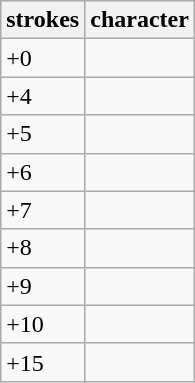<table class="wikitable">
<tr>
<th>strokes</th>
<th>character</th>
</tr>
<tr --->
<td>+0</td>
<td style="font-size: large;"> </td>
</tr>
<tr --->
<td>+4</td>
<td style="font-size: large;">  </td>
</tr>
<tr --->
<td>+5</td>
<td style="font-size: large;">       </td>
</tr>
<tr --->
<td>+6</td>
<td style="font-size: large;"></td>
</tr>
<tr --->
<td>+7</td>
<td style="font-size: large;">  </td>
</tr>
<tr --->
<td>+8</td>
<td style="font-size: large;"></td>
</tr>
<tr --->
<td>+9</td>
<td style="font-size: large;">   </td>
</tr>
<tr --->
<td>+10</td>
<td style="font-size: large;">   </td>
</tr>
<tr --->
<td>+15</td>
<td style="font-size: large;"></td>
</tr>
</table>
